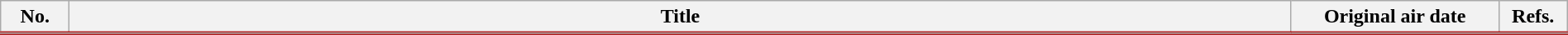<table class="wikitable" style="width:100%; margin:auto; background:#FFF;">
<tr style="border-bottom: 3px solid #B22222;">
<th style="width:3em;">No.</th>
<th>Title</th>
<th style="width:10em;">Original air date</th>
<th style="width:3em;">Refs.</th>
</tr>
<tr>
</tr>
</table>
